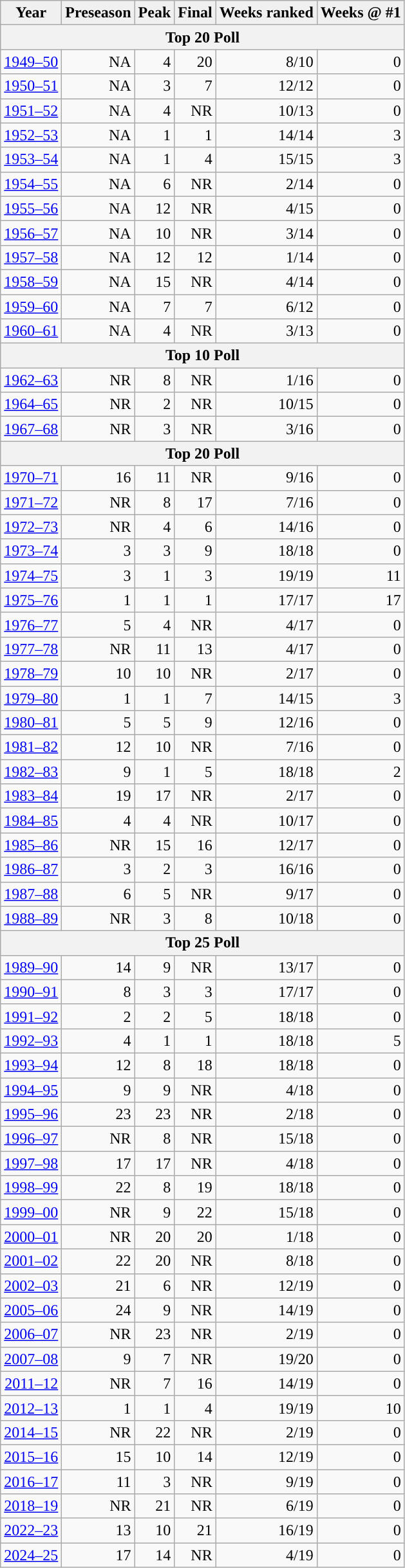<table class="wikitable sortable" style="text-align:right">
<tr style="text-align:center; background:#f0f0f0;">
<td style="background-color:#"><strong>Year</strong></td>
<td style="background-color:#"><strong>Preseason</strong></td>
<td style="background-color:#"><strong>Peak</strong></td>
<td style="background-color:#"><strong>Final</strong></td>
<td style="background-color:#"><strong>Weeks ranked</strong></td>
<td style="background-color:#"><strong>Weeks @ #1</strong></td>
</tr>
<tr>
<th colspan=6>Top 20 Poll</th>
</tr>
<tr>
<td><a href='#'>1949–50</a></td>
<td>NA</td>
<td>4</td>
<td>20</td>
<td>8/10</td>
<td>0</td>
</tr>
<tr>
<td><a href='#'>1950–51</a></td>
<td>NA</td>
<td>3</td>
<td>7</td>
<td>12/12</td>
<td>0</td>
</tr>
<tr>
<td><a href='#'>1951–52</a></td>
<td>NA</td>
<td>4</td>
<td>NR</td>
<td>10/13</td>
<td>0</td>
</tr>
<tr>
<td><a href='#'>1952–53</a></td>
<td>NA</td>
<td>1</td>
<td>1</td>
<td>14/14</td>
<td>3</td>
</tr>
<tr>
<td><a href='#'>1953–54</a></td>
<td>NA</td>
<td>1</td>
<td>4</td>
<td>15/15</td>
<td>3</td>
</tr>
<tr>
<td><a href='#'>1954–55</a></td>
<td>NA</td>
<td>6</td>
<td>NR</td>
<td>2/14</td>
<td>0</td>
</tr>
<tr>
<td><a href='#'>1955–56</a></td>
<td>NA</td>
<td>12</td>
<td>NR</td>
<td>4/15</td>
<td>0</td>
</tr>
<tr>
<td><a href='#'>1956–57</a></td>
<td>NA</td>
<td>10</td>
<td>NR</td>
<td>3/14</td>
<td>0</td>
</tr>
<tr>
<td><a href='#'>1957–58</a></td>
<td>NA</td>
<td>12</td>
<td>12</td>
<td>1/14</td>
<td>0</td>
</tr>
<tr>
<td><a href='#'>1958–59</a></td>
<td>NA</td>
<td>15</td>
<td>NR</td>
<td>4/14</td>
<td>0</td>
</tr>
<tr>
<td><a href='#'>1959–60</a></td>
<td>NA</td>
<td>7</td>
<td>7</td>
<td>6/12</td>
<td>0</td>
</tr>
<tr>
<td><a href='#'>1960–61</a></td>
<td>NA</td>
<td>4</td>
<td>NR</td>
<td>3/13</td>
<td>0</td>
</tr>
<tr>
<th colspan=6>Top 10 Poll</th>
</tr>
<tr>
<td><a href='#'>1962–63</a></td>
<td>NR</td>
<td>8</td>
<td>NR</td>
<td>1/16</td>
<td>0</td>
</tr>
<tr>
<td><a href='#'>1964–65</a></td>
<td>NR</td>
<td>2</td>
<td>NR</td>
<td>10/15</td>
<td>0</td>
</tr>
<tr>
<td><a href='#'>1967–68</a></td>
<td>NR</td>
<td>3</td>
<td>NR</td>
<td>3/16</td>
<td>0</td>
</tr>
<tr>
<th colspan=6>Top 20 Poll</th>
</tr>
<tr>
<td><a href='#'>1970–71</a></td>
<td>16</td>
<td>11</td>
<td>NR</td>
<td>9/16</td>
<td>0</td>
</tr>
<tr>
<td><a href='#'>1971–72</a></td>
<td>NR</td>
<td>8</td>
<td>17</td>
<td>7/16</td>
<td>0</td>
</tr>
<tr>
<td><a href='#'>1972–73</a></td>
<td>NR</td>
<td>4</td>
<td>6</td>
<td>14/16</td>
<td>0</td>
</tr>
<tr>
<td><a href='#'>1973–74</a></td>
<td>3</td>
<td>3</td>
<td>9</td>
<td>18/18</td>
<td>0</td>
</tr>
<tr>
<td><a href='#'>1974–75</a></td>
<td>3</td>
<td>1</td>
<td>3</td>
<td>19/19</td>
<td>11</td>
</tr>
<tr>
<td><a href='#'>1975–76</a></td>
<td>1</td>
<td>1</td>
<td>1</td>
<td>17/17</td>
<td>17</td>
</tr>
<tr>
<td><a href='#'>1976–77</a></td>
<td>5</td>
<td>4</td>
<td>NR</td>
<td>4/17</td>
<td>0</td>
</tr>
<tr>
<td><a href='#'>1977–78</a></td>
<td>NR</td>
<td>11</td>
<td>13</td>
<td>4/17</td>
<td>0</td>
</tr>
<tr>
<td><a href='#'>1978–79</a></td>
<td>10</td>
<td>10</td>
<td>NR</td>
<td>2/17</td>
<td>0</td>
</tr>
<tr>
<td><a href='#'>1979–80</a></td>
<td>1</td>
<td>1</td>
<td>7</td>
<td>14/15</td>
<td>3</td>
</tr>
<tr>
<td><a href='#'>1980–81</a></td>
<td>5</td>
<td>5</td>
<td>9</td>
<td>12/16</td>
<td>0</td>
</tr>
<tr>
<td><a href='#'>1981–82</a></td>
<td>12</td>
<td>10</td>
<td>NR</td>
<td>7/16</td>
<td>0</td>
</tr>
<tr>
<td><a href='#'>1982–83</a></td>
<td>9</td>
<td>1</td>
<td>5</td>
<td>18/18</td>
<td>2</td>
</tr>
<tr>
<td><a href='#'>1983–84</a></td>
<td>19</td>
<td>17</td>
<td>NR</td>
<td>2/17</td>
<td>0</td>
</tr>
<tr>
<td><a href='#'>1984–85</a></td>
<td>4</td>
<td>4</td>
<td>NR</td>
<td>10/17</td>
<td>0</td>
</tr>
<tr>
<td><a href='#'>1985–86</a></td>
<td>NR</td>
<td>15</td>
<td>16</td>
<td>12/17</td>
<td>0</td>
</tr>
<tr>
<td><a href='#'>1986–87</a></td>
<td>3</td>
<td>2</td>
<td>3</td>
<td>16/16</td>
<td>0</td>
</tr>
<tr>
<td><a href='#'>1987–88</a></td>
<td>6</td>
<td>5</td>
<td>NR</td>
<td>9/17</td>
<td>0</td>
</tr>
<tr>
<td><a href='#'>1988–89</a></td>
<td>NR</td>
<td>3</td>
<td>8</td>
<td>10/18</td>
<td>0</td>
</tr>
<tr>
<th colspan=6>Top 25 Poll</th>
</tr>
<tr>
<td><a href='#'>1989–90</a></td>
<td>14</td>
<td>9</td>
<td>NR</td>
<td>13/17</td>
<td>0</td>
</tr>
<tr>
<td><a href='#'>1990–91</a></td>
<td>8</td>
<td>3</td>
<td>3</td>
<td>17/17</td>
<td>0</td>
</tr>
<tr>
<td><a href='#'>1991–92</a></td>
<td>2</td>
<td>2</td>
<td>5</td>
<td>18/18</td>
<td>0</td>
</tr>
<tr>
<td><a href='#'>1992–93</a></td>
<td>4</td>
<td>1</td>
<td>1</td>
<td>18/18</td>
<td>5</td>
</tr>
<tr>
<td><a href='#'>1993–94</a></td>
<td>12</td>
<td>8</td>
<td>18</td>
<td>18/18</td>
<td>0</td>
</tr>
<tr>
<td><a href='#'>1994–95</a></td>
<td>9</td>
<td>9</td>
<td>NR</td>
<td>4/18</td>
<td>0</td>
</tr>
<tr>
<td><a href='#'>1995–96</a></td>
<td>23</td>
<td>23</td>
<td>NR</td>
<td>2/18</td>
<td>0</td>
</tr>
<tr>
<td><a href='#'>1996–97</a></td>
<td>NR</td>
<td>8</td>
<td>NR</td>
<td>15/18</td>
<td>0</td>
</tr>
<tr>
<td><a href='#'>1997–98</a></td>
<td>17</td>
<td>17</td>
<td>NR</td>
<td>4/18</td>
<td>0</td>
</tr>
<tr>
<td><a href='#'>1998–99</a></td>
<td>22</td>
<td>8</td>
<td>19</td>
<td>18/18</td>
<td>0</td>
</tr>
<tr>
<td><a href='#'>1999–00</a></td>
<td>NR</td>
<td>9</td>
<td>22</td>
<td>15/18</td>
<td>0</td>
</tr>
<tr>
<td><a href='#'>2000–01</a></td>
<td>NR</td>
<td>20</td>
<td>20</td>
<td>1/18</td>
<td>0</td>
</tr>
<tr>
<td><a href='#'>2001–02</a></td>
<td>22</td>
<td>20</td>
<td>NR</td>
<td>8/18</td>
<td>0</td>
</tr>
<tr>
<td><a href='#'>2002–03</a></td>
<td>21</td>
<td>6</td>
<td>NR</td>
<td>12/19</td>
<td>0</td>
</tr>
<tr>
<td><a href='#'>2005–06</a></td>
<td>24</td>
<td>9</td>
<td>NR</td>
<td>14/19</td>
<td>0</td>
</tr>
<tr>
<td><a href='#'>2006–07</a></td>
<td>NR</td>
<td>23</td>
<td>NR</td>
<td>2/19</td>
<td>0</td>
</tr>
<tr>
<td><a href='#'>2007–08</a></td>
<td>9</td>
<td>7</td>
<td>NR</td>
<td>19/20</td>
<td>0</td>
</tr>
<tr>
<td><a href='#'>2011–12</a></td>
<td>NR</td>
<td>7</td>
<td>16</td>
<td>14/19</td>
<td>0</td>
</tr>
<tr>
<td><a href='#'>2012–13</a></td>
<td>1</td>
<td>1</td>
<td>4</td>
<td>19/19</td>
<td>10</td>
</tr>
<tr>
<td><a href='#'>2014–15</a></td>
<td>NR</td>
<td>22</td>
<td>NR</td>
<td>2/19</td>
<td>0</td>
</tr>
<tr>
<td><a href='#'>2015–16</a></td>
<td>15</td>
<td>10</td>
<td>14</td>
<td>12/19</td>
<td>0</td>
</tr>
<tr>
<td><a href='#'>2016–17</a></td>
<td>11</td>
<td>3</td>
<td>NR</td>
<td>9/19</td>
<td>0</td>
</tr>
<tr>
<td><a href='#'>2018–19</a></td>
<td>NR</td>
<td>21</td>
<td>NR</td>
<td>6/19</td>
<td>0</td>
</tr>
<tr>
<td><a href='#'>2022–23</a></td>
<td>13</td>
<td>10</td>
<td>21</td>
<td>16/19</td>
<td>0</td>
</tr>
<tr>
<td><a href='#'>2024–25</a></td>
<td>17</td>
<td>14</td>
<td>NR</td>
<td>4/19</td>
<td>0</td>
</tr>
</table>
